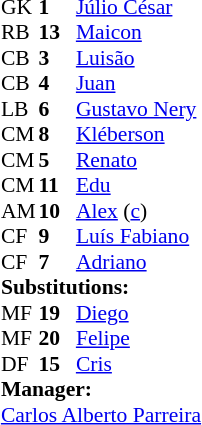<table cellspacing="0" cellpadding="0" style="font-size:90%; margin:0.2em auto;">
<tr>
<th width="25"></th>
<th width="25"></th>
</tr>
<tr>
<td>GK</td>
<td><strong>1</strong></td>
<td><a href='#'>Júlio César</a></td>
<td></td>
</tr>
<tr>
<td>RB</td>
<td><strong>13</strong></td>
<td><a href='#'>Maicon</a></td>
</tr>
<tr>
<td>CB</td>
<td><strong>3</strong></td>
<td><a href='#'>Luisão</a></td>
<td></td>
<td></td>
</tr>
<tr>
<td>CB</td>
<td><strong>4</strong></td>
<td><a href='#'>Juan</a></td>
</tr>
<tr>
<td>LB</td>
<td><strong>6</strong></td>
<td><a href='#'>Gustavo Nery</a></td>
</tr>
<tr>
<td>CM</td>
<td><strong>8</strong></td>
<td><a href='#'>Kléberson</a></td>
<td></td>
<td></td>
</tr>
<tr>
<td>CM</td>
<td><strong>5</strong></td>
<td><a href='#'>Renato</a></td>
</tr>
<tr>
<td>CM</td>
<td><strong>11</strong></td>
<td><a href='#'>Edu</a></td>
<td></td>
</tr>
<tr>
<td>AM</td>
<td><strong>10</strong></td>
<td><a href='#'>Alex</a> (<a href='#'>c</a>)</td>
<td></td>
<td></td>
</tr>
<tr>
<td>CF</td>
<td><strong>9</strong></td>
<td><a href='#'>Luís Fabiano</a></td>
</tr>
<tr>
<td>CF</td>
<td><strong>7</strong></td>
<td><a href='#'>Adriano</a></td>
</tr>
<tr>
<td colspan=3><strong>Substitutions:</strong></td>
</tr>
<tr>
<td>MF</td>
<td><strong>19</strong></td>
<td><a href='#'>Diego</a></td>
<td></td>
<td></td>
</tr>
<tr>
<td>MF</td>
<td><strong>20</strong></td>
<td><a href='#'>Felipe</a></td>
<td></td>
<td></td>
</tr>
<tr>
<td>DF</td>
<td><strong>15</strong></td>
<td><a href='#'>Cris</a></td>
<td></td>
<td></td>
</tr>
<tr>
<td colspan=3><strong>Manager:</strong></td>
</tr>
<tr>
<td colspan=4><a href='#'>Carlos Alberto Parreira</a></td>
</tr>
</table>
